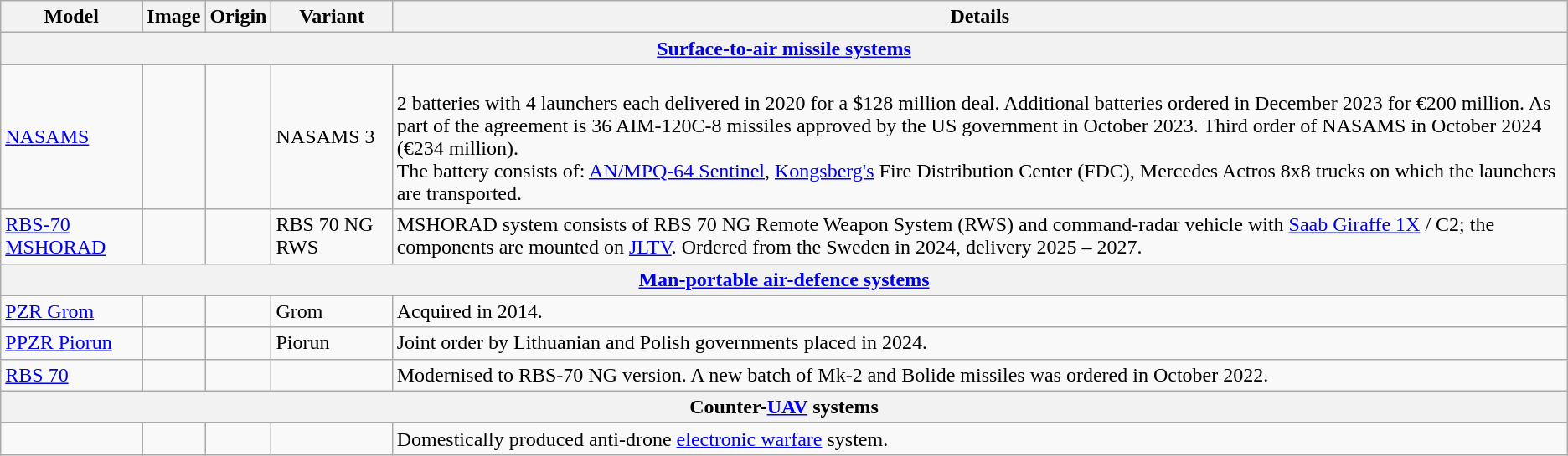<table class="wikitable">
<tr>
<th>Model</th>
<th>Image</th>
<th>Origin</th>
<th>Variant</th>
<th>Details</th>
</tr>
<tr>
<th colspan="5"><a href='#'>Surface-to-air missile systems</a></th>
</tr>
<tr>
<td><a href='#'>NASAMS</a></td>
<td></td>
<td></td>
<td>NASAMS 3</td>
<td><br>2 batteries with 4 launchers each delivered in 2020 for a $128 million deal. Additional batteries ordered in December 2023 for €200 million. As part of the agreement is 36 AIM-120C-8 missiles approved by the US government in October 2023. Third order of NASAMS in October 2024 (€234 million).<br>The battery consists of: 
<a href='#'>AN/MPQ-64 Sentinel</a>, <a href='#'>Kongsberg's</a> Fire Distribution Center (FDC), Mercedes Actros 8x8 trucks on which the launchers are transported.</td>
</tr>
<tr>
<td><a href='#'>RBS-70 MSHORAD</a></td>
<td></td>
<td></td>
<td>RBS 70 NG RWS</td>
<td>MSHORAD system consists of RBS 70 NG Remote Weapon System (RWS) and command-radar vehicle with <a href='#'>Saab Giraffe 1X</a> / C2; the components are mounted on <a href='#'>JLTV</a>. Ordered from the Sweden in 2024, delivery 2025 – 2027.</td>
</tr>
<tr>
<th colspan="5"><a href='#'>Man-portable air-defence systems</a></th>
</tr>
<tr>
<td><a href='#'>PZR Grom</a></td>
<td></td>
<td></td>
<td>Grom</td>
<td>Acquired in 2014.</td>
</tr>
<tr>
<td><a href='#'>PPZR Piorun</a></td>
<td></td>
<td></td>
<td>Piorun</td>
<td>Joint order by Lithuanian and Polish governments placed in 2024.</td>
</tr>
<tr>
<td><a href='#'>RBS 70</a></td>
<td></td>
<td></td>
<td></td>
<td>Modernised to RBS-70 NG version. A new batch of Mk-2 and Bolide missiles was ordered in October 2022.</td>
</tr>
<tr>
<th colspan="5">Counter-<a href='#'>UAV</a> systems</th>
</tr>
<tr>
<td></td>
<td></td>
<td></td>
<td></td>
<td>Domestically produced anti-drone <a href='#'>electronic warfare</a> system.</td>
</tr>
</table>
